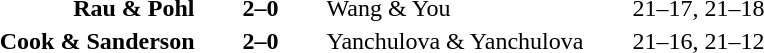<table>
<tr>
<th width=200></th>
<th width=80></th>
<th width=200></th>
<th width=220></th>
</tr>
<tr>
<td align=right><strong>Rau & Pohl</strong></td>
<td align=center><strong>2–0</strong></td>
<td align=left>Wang & You</td>
<td>21–17, 21–18</td>
</tr>
<tr>
<td align=right><strong>Cook & Sanderson</strong></td>
<td align=center><strong>2–0</strong></td>
<td align=left>Yanchulova & Yanchulova</td>
<td>21–16, 21–12</td>
</tr>
</table>
